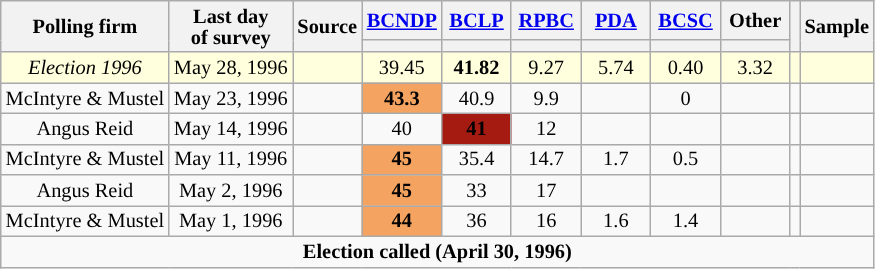<table class="wikitable sortable" style="text-align:center;font-size:85%;line-height:14px;" align="center">
<tr>
<th rowspan="2">Polling firm</th>
<th rowspan="2">Last day <br>of survey</th>
<th rowspan="2">Source</th>
<th class="unsortable" style="width:40px;"><a href='#'>BCNDP</a></th>
<th class="unsortable" style="width:40px;"><a href='#'>BCLP</a></th>
<th class="unsortable" style="width:40px;"><a href='#'>RPBC</a></th>
<th class="unsortable" style="width:40px;"><a href='#'>PDA</a></th>
<th class="unsortable" style="width:40px;"><a href='#'>BCSC</a></th>
<th class="unsortable" style="width:40px;">Other</th>
<th rowspan="2"></th>
<th rowspan="2">Sample</th>
</tr>
<tr style="line-height:5px;">
<th style="background:"></th>
<th style="background:"></th>
<th style="background:"></th>
<th style="background:"></th>
<th style="background:"></th>
<th style="background:"></th>
</tr>
<tr>
<td style="background:#ffd;"><em>Election 1996</em></td>
<td style="background:#ffd;">May 28, 1996</td>
<td style="background:#ffd;"></td>
<td style="background:#ffd;">39.45</td>
<td style="background:#ffd;"><strong>41.82</strong></td>
<td style="background:#ffd;">9.27</td>
<td style="background:#ffd;">5.74</td>
<td style="background:#ffd;">0.40</td>
<td style="background:#ffd;">3.32</td>
<td style="background:#ffd;"></td>
<td style="background:#ffd;"></td>
</tr>
<tr>
<td>McIntyre & Mustel</td>
<td>May 23, 1996</td>
<td></td>
<td style="background:#F4A460"><strong>43.3</strong></td>
<td>40.9</td>
<td>9.9</td>
<td></td>
<td>0</td>
<td></td>
<td></td>
<td></td>
</tr>
<tr>
<td>Angus Reid</td>
<td>May 14, 1996</td>
<td></td>
<td>40</td>
<td style="background:#A51B12"><strong>41</strong></td>
<td>12</td>
<td></td>
<td></td>
<td></td>
<td></td>
<td></td>
</tr>
<tr>
<td>McIntyre & Mustel</td>
<td>May 11, 1996</td>
<td></td>
<td style="background:#F4A460"><strong>45</strong></td>
<td>35.4</td>
<td>14.7</td>
<td>1.7</td>
<td>0.5</td>
<td></td>
<td></td>
<td></td>
</tr>
<tr>
<td>Angus Reid</td>
<td>May 2, 1996</td>
<td></td>
<td style="background:#F4A460"><strong>45</strong></td>
<td>33</td>
<td>17</td>
<td></td>
<td></td>
<td></td>
<td></td>
<td></td>
</tr>
<tr>
<td>McIntyre & Mustel</td>
<td>May 1, 1996</td>
<td></td>
<td style="background:#F4A460"><strong>44</strong></td>
<td>36</td>
<td>16</td>
<td>1.6</td>
<td>1.4</td>
<td></td>
<td></td>
<td></td>
</tr>
<tr>
<td colspan="11"><strong>Election called (April 30, 1996)</strong></td>
</tr>
</table>
